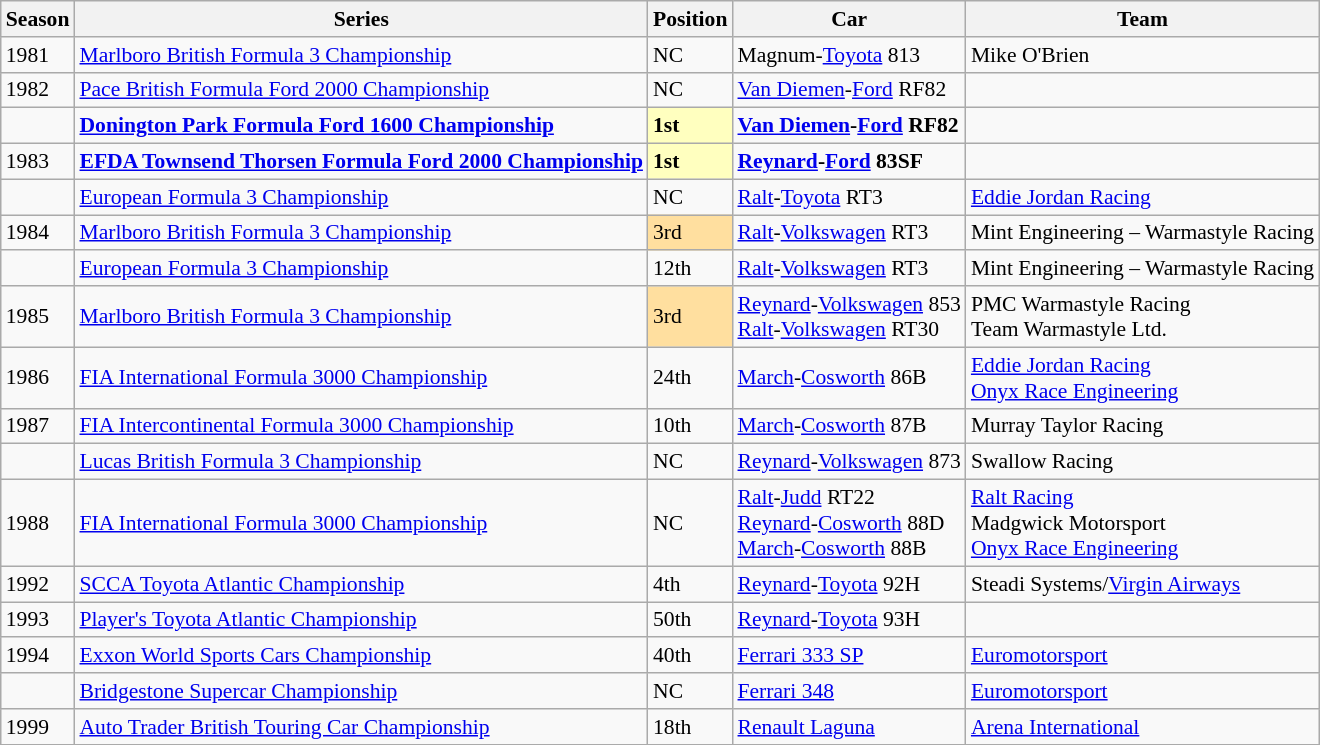<table class="wikitable" style="font-size: 90%;">
<tr>
<th>Season</th>
<th>Series</th>
<th>Position</th>
<th>Car</th>
<th>Team</th>
</tr>
<tr>
<td>1981</td>
<td><a href='#'>Marlboro British Formula 3 Championship</a></td>
<td>NC</td>
<td>Magnum-<a href='#'>Toyota</a> 813</td>
<td>Mike O'Brien</td>
</tr>
<tr>
<td>1982</td>
<td><a href='#'>Pace British Formula Ford 2000 Championship</a></td>
<td>NC</td>
<td><a href='#'>Van Diemen</a>-<a href='#'>Ford</a> RF82</td>
<td></td>
</tr>
<tr>
<td></td>
<td><strong><a href='#'>Donington Park Formula Ford 1600 Championship</a> </strong></td>
<td style="background:#FFFFBF;"><strong>1st</strong></td>
<td><strong><a href='#'>Van Diemen</a>-<a href='#'>Ford</a> RF82</strong></td>
<td></td>
</tr>
<tr>
<td>1983</td>
<td nowrap><strong><a href='#'>EFDA Townsend Thorsen Formula Ford 2000 Championship</a> </strong></td>
<td style="background:#FFFFBF;"><strong>1st</strong></td>
<td><strong><a href='#'>Reynard</a>-<a href='#'>Ford</a> 83SF</strong></td>
<td></td>
</tr>
<tr>
<td></td>
<td><a href='#'>European Formula 3 Championship</a></td>
<td>NC</td>
<td><a href='#'>Ralt</a>-<a href='#'>Toyota</a> RT3</td>
<td><a href='#'>Eddie Jordan Racing</a></td>
</tr>
<tr>
<td>1984</td>
<td><a href='#'>Marlboro British Formula 3 Championship</a></td>
<td style="background:#ffdf9f;">3rd</td>
<td><a href='#'>Ralt</a>-<a href='#'>Volkswagen</a> RT3</td>
<td>Mint Engineering – Warmastyle Racing</td>
</tr>
<tr>
<td></td>
<td><a href='#'>European Formula 3 Championship</a></td>
<td>12th</td>
<td><a href='#'>Ralt</a>-<a href='#'>Volkswagen</a> RT3</td>
<td>Mint Engineering – Warmastyle Racing</td>
</tr>
<tr>
<td>1985</td>
<td><a href='#'>Marlboro British Formula 3 Championship</a></td>
<td style="background:#ffdf9f;">3rd</td>
<td><a href='#'>Reynard</a>-<a href='#'>Volkswagen</a> 853<br><a href='#'>Ralt</a>-<a href='#'>Volkswagen</a> RT30</td>
<td>PMC Warmastyle Racing<br>Team Warmastyle Ltd.</td>
</tr>
<tr>
<td>1986</td>
<td><a href='#'>FIA International Formula 3000 Championship</a></td>
<td>24th</td>
<td><a href='#'>March</a>-<a href='#'>Cosworth</a> 86B</td>
<td><a href='#'>Eddie Jordan Racing</a><br><a href='#'>Onyx Race Engineering</a></td>
</tr>
<tr>
<td>1987</td>
<td><a href='#'>FIA Intercontinental Formula 3000 Championship</a></td>
<td>10th</td>
<td><a href='#'>March</a>-<a href='#'>Cosworth</a> 87B</td>
<td>Murray Taylor Racing</td>
</tr>
<tr>
<td></td>
<td><a href='#'>Lucas British Formula 3 Championship</a></td>
<td>NC</td>
<td><a href='#'>Reynard</a>-<a href='#'>Volkswagen</a> 873</td>
<td>Swallow Racing</td>
</tr>
<tr>
<td>1988</td>
<td><a href='#'>FIA International Formula 3000 Championship</a></td>
<td>NC</td>
<td><a href='#'>Ralt</a>-<a href='#'>Judd</a> RT22<br><a href='#'>Reynard</a>-<a href='#'>Cosworth</a> 88D<br><a href='#'>March</a>-<a href='#'>Cosworth</a> 88B</td>
<td><a href='#'>Ralt Racing</a><br>Madgwick Motorsport<br><a href='#'>Onyx Race Engineering</a></td>
</tr>
<tr>
<td>1992</td>
<td><a href='#'>SCCA Toyota Atlantic Championship</a></td>
<td>4th</td>
<td><a href='#'>Reynard</a>-<a href='#'>Toyota</a> 92H</td>
<td>Steadi Systems/<a href='#'>Virgin Airways</a></td>
</tr>
<tr>
<td>1993</td>
<td><a href='#'>Player's Toyota Atlantic Championship</a></td>
<td>50th</td>
<td><a href='#'>Reynard</a>-<a href='#'>Toyota</a> 93H</td>
<td></td>
</tr>
<tr>
<td>1994</td>
<td><a href='#'>Exxon World Sports Cars Championship</a></td>
<td>40th</td>
<td><a href='#'>Ferrari 333 SP</a></td>
<td><a href='#'>Euromotorsport</a></td>
</tr>
<tr>
<td></td>
<td><a href='#'>Bridgestone Supercar Championship</a></td>
<td>NC</td>
<td><a href='#'>Ferrari 348</a></td>
<td><a href='#'>Euromotorsport</a></td>
</tr>
<tr>
<td>1999</td>
<td><a href='#'>Auto Trader British Touring Car Championship</a></td>
<td>18th</td>
<td><a href='#'>Renault Laguna</a></td>
<td><a href='#'>Arena International</a></td>
</tr>
<tr>
</tr>
</table>
